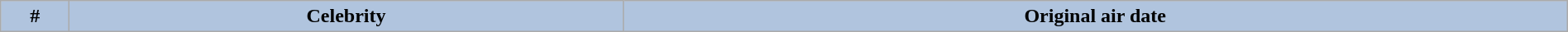<table class="wikitable plainrowheaders sortable" style="width:100%; margin:auto; background:#fff;">
<tr style="background:#b0c4de;">
<th scope="col" style="background:#b0c4de; width:3em;">#</th>
<th scope="col" style="background:#b0c4de;">Celebrity</th>
<th scope="col" style="background:#b0c4de;">Original air date<br>













</th>
</tr>
</table>
